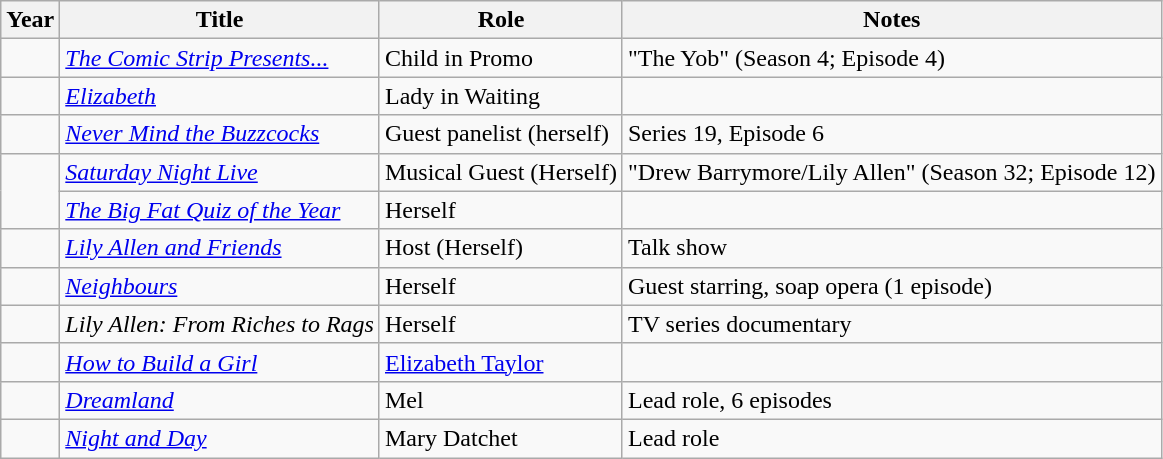<table class="wikitable sortable">
<tr>
<th>Year</th>
<th>Title</th>
<th>Role</th>
<th class="unsortable">Notes</th>
</tr>
<tr>
<td></td>
<td><em><a href='#'>The Comic Strip Presents...</a></em></td>
<td>Child in Promo</td>
<td>"The Yob" (Season 4; Episode 4)</td>
</tr>
<tr>
<td></td>
<td><em><a href='#'>Elizabeth</a></em></td>
<td>Lady in Waiting</td>
<td></td>
</tr>
<tr>
<td></td>
<td><em><a href='#'>Never Mind the Buzzcocks</a></em></td>
<td>Guest panelist (herself)</td>
<td>Series 19, Episode 6</td>
</tr>
<tr>
<td rowspan=2></td>
<td><em><a href='#'>Saturday Night Live</a></em></td>
<td>Musical Guest (Herself)</td>
<td>"Drew Barrymore/Lily Allen" (Season 32; Episode 12)</td>
</tr>
<tr>
<td><em><a href='#'>The Big Fat Quiz of the Year</a></em></td>
<td>Herself</td>
<td></td>
</tr>
<tr>
<td></td>
<td><em><a href='#'>Lily Allen and Friends</a></em></td>
<td>Host (Herself)</td>
<td>Talk show</td>
</tr>
<tr>
<td></td>
<td><em><a href='#'>Neighbours</a></em></td>
<td>Herself</td>
<td>Guest starring, soap opera (1 episode)</td>
</tr>
<tr>
<td></td>
<td><em>Lily Allen: From Riches to Rags</em></td>
<td>Herself</td>
<td>TV series documentary</td>
</tr>
<tr>
<td></td>
<td><em><a href='#'>How to Build a Girl</a></em></td>
<td><a href='#'>Elizabeth Taylor</a></td>
<td></td>
</tr>
<tr>
<td></td>
<td><em><a href='#'>Dreamland</a></em></td>
<td>Mel</td>
<td>Lead role, 6 episodes</td>
</tr>
<tr>
<td></td>
<td><em><a href='#'>Night and Day</a></em></td>
<td>Mary Datchet</td>
<td>Lead role</td>
</tr>
</table>
